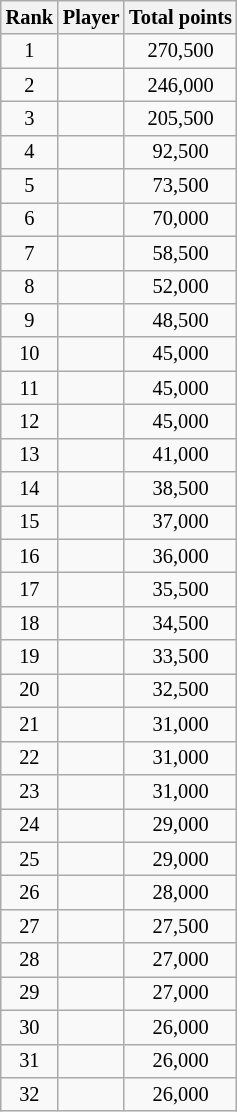<table class="wikitable" style="font-size: 85%">
<tr>
<th>Rank</th>
<th>Player</th>
<th>Total points</th>
</tr>
<tr>
<td align="center">1</td>
<td></td>
<td align="center">270,500</td>
</tr>
<tr>
<td align="center">2</td>
<td></td>
<td align="center">246,000</td>
</tr>
<tr>
<td align="center">3</td>
<td></td>
<td align="center">205,500</td>
</tr>
<tr>
<td align="center">4</td>
<td></td>
<td align="center">92,500</td>
</tr>
<tr>
<td align="center">5</td>
<td></td>
<td align="center">73,500</td>
</tr>
<tr>
<td align="center">6</td>
<td></td>
<td align="center">70,000</td>
</tr>
<tr>
<td align="center">7</td>
<td></td>
<td align="center">58,500</td>
</tr>
<tr>
<td align="center">8</td>
<td></td>
<td align="center">52,000</td>
</tr>
<tr>
<td align="center">9</td>
<td></td>
<td align="center">48,500</td>
</tr>
<tr>
<td align="center">10</td>
<td></td>
<td align="center">45,000</td>
</tr>
<tr>
<td align="center">11</td>
<td></td>
<td align="center">45,000</td>
</tr>
<tr>
<td align="center">12</td>
<td></td>
<td align="center">45,000</td>
</tr>
<tr>
<td align="center">13</td>
<td></td>
<td align="center">41,000</td>
</tr>
<tr>
<td align="center">14</td>
<td></td>
<td align="center">38,500</td>
</tr>
<tr>
<td align="center">15</td>
<td></td>
<td align="center">37,000</td>
</tr>
<tr>
<td align="center">16</td>
<td></td>
<td align="center">36,000</td>
</tr>
<tr>
<td align="center">17</td>
<td></td>
<td align="center">35,500</td>
</tr>
<tr>
<td align="center">18</td>
<td></td>
<td align="center">34,500</td>
</tr>
<tr>
<td align="center">19</td>
<td></td>
<td align="center">33,500</td>
</tr>
<tr>
<td align="center">20</td>
<td></td>
<td align="center">32,500</td>
</tr>
<tr>
<td align="center">21</td>
<td></td>
<td align="center">31,000</td>
</tr>
<tr>
<td align="center">22</td>
<td></td>
<td align="center">31,000</td>
</tr>
<tr>
<td align="center">23</td>
<td></td>
<td align="center">31,000</td>
</tr>
<tr>
<td align="center">24</td>
<td></td>
<td align="center">29,000</td>
</tr>
<tr>
<td align="center">25</td>
<td></td>
<td align="center">29,000</td>
</tr>
<tr>
<td align="center">26</td>
<td></td>
<td align="center">28,000</td>
</tr>
<tr>
<td align="center">27</td>
<td></td>
<td align="center">27,500</td>
</tr>
<tr>
<td align="center">28</td>
<td></td>
<td align="center">27,000</td>
</tr>
<tr>
<td align="center">29</td>
<td></td>
<td align="center">27,000</td>
</tr>
<tr>
<td align="center">30</td>
<td></td>
<td align="center">26,000</td>
</tr>
<tr>
<td align="center">31</td>
<td></td>
<td align="center">26,000</td>
</tr>
<tr>
<td align="center">32</td>
<td></td>
<td align="center">26,000</td>
</tr>
</table>
